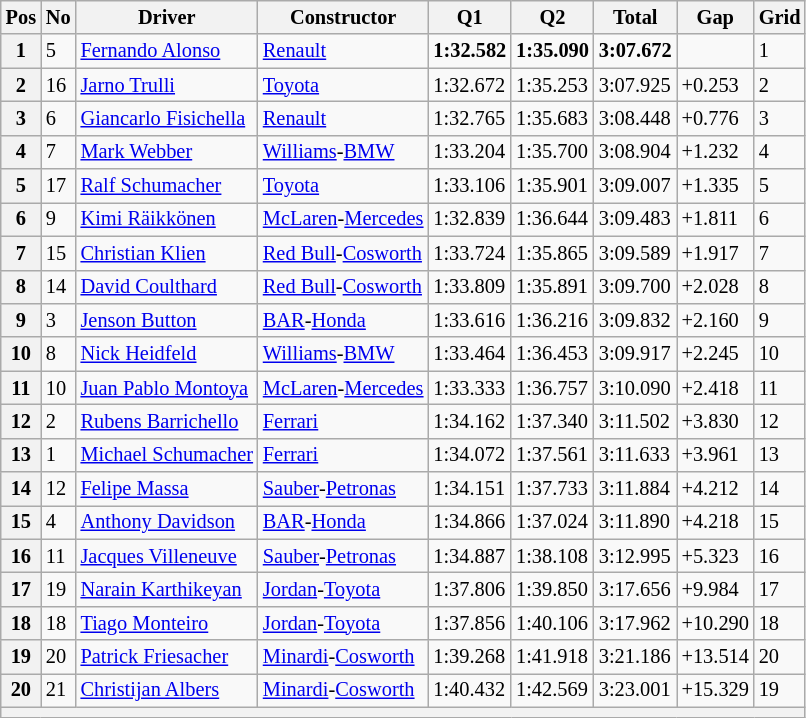<table class="wikitable sortable" style="font-size: 85%;">
<tr>
<th>Pos</th>
<th>No</th>
<th>Driver</th>
<th>Constructor</th>
<th>Q1</th>
<th>Q2</th>
<th>Total</th>
<th>Gap</th>
<th>Grid</th>
</tr>
<tr>
<th>1</th>
<td>5</td>
<td> <a href='#'>Fernando Alonso</a></td>
<td><a href='#'>Renault</a></td>
<td><strong>1:32.582</strong></td>
<td><strong>1:35.090</strong></td>
<td><strong>3:07.672</strong></td>
<td></td>
<td>1</td>
</tr>
<tr>
<th>2</th>
<td>16</td>
<td> <a href='#'>Jarno Trulli</a></td>
<td><a href='#'>Toyota</a></td>
<td>1:32.672</td>
<td>1:35.253</td>
<td>3:07.925</td>
<td>+0.253</td>
<td>2</td>
</tr>
<tr>
<th>3</th>
<td>6</td>
<td> <a href='#'>Giancarlo Fisichella</a></td>
<td><a href='#'>Renault</a></td>
<td>1:32.765</td>
<td>1:35.683</td>
<td>3:08.448</td>
<td>+0.776</td>
<td>3</td>
</tr>
<tr>
<th>4</th>
<td>7</td>
<td> <a href='#'>Mark Webber</a></td>
<td><a href='#'>Williams</a>-<a href='#'>BMW</a></td>
<td>1:33.204</td>
<td>1:35.700</td>
<td>3:08.904</td>
<td>+1.232</td>
<td>4</td>
</tr>
<tr>
<th>5</th>
<td>17</td>
<td> <a href='#'>Ralf Schumacher</a></td>
<td><a href='#'>Toyota</a></td>
<td>1:33.106</td>
<td>1:35.901</td>
<td>3:09.007</td>
<td>+1.335</td>
<td>5</td>
</tr>
<tr>
<th>6</th>
<td>9</td>
<td> <a href='#'>Kimi Räikkönen</a></td>
<td><a href='#'>McLaren</a>-<a href='#'>Mercedes</a></td>
<td>1:32.839</td>
<td>1:36.644</td>
<td>3:09.483</td>
<td>+1.811</td>
<td>6</td>
</tr>
<tr>
<th>7</th>
<td>15</td>
<td> <a href='#'>Christian Klien</a></td>
<td><a href='#'>Red Bull</a>-<a href='#'>Cosworth</a></td>
<td>1:33.724</td>
<td>1:35.865</td>
<td>3:09.589</td>
<td>+1.917</td>
<td>7</td>
</tr>
<tr>
<th>8</th>
<td>14</td>
<td> <a href='#'>David Coulthard</a></td>
<td><a href='#'>Red Bull</a>-<a href='#'>Cosworth</a></td>
<td>1:33.809</td>
<td>1:35.891</td>
<td>3:09.700</td>
<td>+2.028</td>
<td>8</td>
</tr>
<tr>
<th>9</th>
<td>3</td>
<td> <a href='#'>Jenson Button</a></td>
<td><a href='#'>BAR</a>-<a href='#'>Honda</a></td>
<td>1:33.616</td>
<td>1:36.216</td>
<td>3:09.832</td>
<td>+2.160</td>
<td>9</td>
</tr>
<tr>
<th>10</th>
<td>8</td>
<td> <a href='#'>Nick Heidfeld</a></td>
<td><a href='#'>Williams</a>-<a href='#'>BMW</a></td>
<td>1:33.464</td>
<td>1:36.453</td>
<td>3:09.917</td>
<td>+2.245</td>
<td>10</td>
</tr>
<tr>
<th>11</th>
<td>10</td>
<td> <a href='#'>Juan Pablo Montoya</a></td>
<td><a href='#'>McLaren</a>-<a href='#'>Mercedes</a></td>
<td>1:33.333</td>
<td>1:36.757</td>
<td>3:10.090</td>
<td>+2.418</td>
<td>11</td>
</tr>
<tr>
<th>12</th>
<td>2</td>
<td> <a href='#'>Rubens Barrichello</a></td>
<td><a href='#'>Ferrari</a></td>
<td>1:34.162</td>
<td>1:37.340</td>
<td>3:11.502</td>
<td>+3.830</td>
<td>12</td>
</tr>
<tr>
<th>13</th>
<td>1</td>
<td> <a href='#'>Michael Schumacher</a></td>
<td><a href='#'>Ferrari</a></td>
<td>1:34.072</td>
<td>1:37.561</td>
<td>3:11.633</td>
<td>+3.961</td>
<td>13</td>
</tr>
<tr>
<th>14</th>
<td>12</td>
<td> <a href='#'>Felipe Massa</a></td>
<td><a href='#'>Sauber</a>-<a href='#'>Petronas</a></td>
<td>1:34.151</td>
<td>1:37.733</td>
<td>3:11.884</td>
<td>+4.212</td>
<td>14</td>
</tr>
<tr>
<th>15</th>
<td>4</td>
<td> <a href='#'>Anthony Davidson</a></td>
<td><a href='#'>BAR</a>-<a href='#'>Honda</a></td>
<td>1:34.866</td>
<td>1:37.024</td>
<td>3:11.890</td>
<td>+4.218</td>
<td>15</td>
</tr>
<tr>
<th>16</th>
<td>11</td>
<td> <a href='#'>Jacques Villeneuve</a></td>
<td><a href='#'>Sauber</a>-<a href='#'>Petronas</a></td>
<td>1:34.887</td>
<td>1:38.108</td>
<td>3:12.995</td>
<td>+5.323</td>
<td>16</td>
</tr>
<tr>
<th>17</th>
<td>19</td>
<td> <a href='#'>Narain Karthikeyan</a></td>
<td><a href='#'>Jordan</a>-<a href='#'>Toyota</a></td>
<td>1:37.806</td>
<td>1:39.850</td>
<td>3:17.656</td>
<td>+9.984</td>
<td>17</td>
</tr>
<tr>
<th>18</th>
<td>18</td>
<td> <a href='#'>Tiago Monteiro</a></td>
<td><a href='#'>Jordan</a>-<a href='#'>Toyota</a></td>
<td>1:37.856</td>
<td>1:40.106</td>
<td>3:17.962</td>
<td>+10.290</td>
<td>18</td>
</tr>
<tr>
<th>19</th>
<td>20</td>
<td> <a href='#'>Patrick Friesacher</a></td>
<td><a href='#'>Minardi</a>-<a href='#'>Cosworth</a></td>
<td>1:39.268</td>
<td>1:41.918</td>
<td>3:21.186</td>
<td>+13.514</td>
<td>20</td>
</tr>
<tr>
<th>20</th>
<td>21</td>
<td> <a href='#'>Christijan Albers</a></td>
<td><a href='#'>Minardi</a>-<a href='#'>Cosworth</a></td>
<td>1:40.432</td>
<td>1:42.569</td>
<td>3:23.001</td>
<td>+15.329</td>
<td>19</td>
</tr>
<tr>
<th colspan="9"></th>
</tr>
</table>
